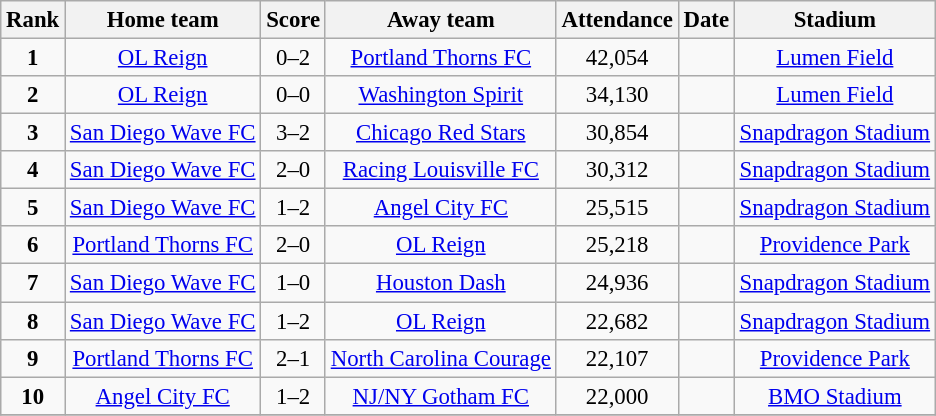<table class="wikitable sortable" style="font-size: 95%;text-align: center;">
<tr>
<th scope="col">Rank</th>
<th scope="col">Home team</th>
<th scope="col">Score</th>
<th scope="col">Away team</th>
<th scope="col">Attendance</th>
<th scope="col">Date</th>
<th scope="col">Stadium</th>
</tr>
<tr>
<td><strong>1</strong></td>
<td><a href='#'>OL Reign</a></td>
<td>0–2</td>
<td><a href='#'>Portland Thorns FC</a></td>
<td>42,054</td>
<td></td>
<td><a href='#'>Lumen Field</a></td>
</tr>
<tr>
<td><strong>2</strong></td>
<td><a href='#'>OL Reign</a></td>
<td>0–0</td>
<td><a href='#'>Washington Spirit</a></td>
<td>34,130</td>
<td></td>
<td><a href='#'>Lumen Field</a></td>
</tr>
<tr>
<td><strong>3</strong></td>
<td><a href='#'>San Diego Wave FC</a></td>
<td>3–2</td>
<td><a href='#'>Chicago Red Stars</a></td>
<td>30,854</td>
<td></td>
<td><a href='#'>Snapdragon Stadium</a></td>
</tr>
<tr>
<td><strong>4</strong></td>
<td><a href='#'>San Diego Wave FC</a></td>
<td>2–0</td>
<td><a href='#'>Racing Louisville FC</a></td>
<td>30,312</td>
<td></td>
<td><a href='#'>Snapdragon Stadium</a></td>
</tr>
<tr>
<td><strong>5</strong></td>
<td><a href='#'>San Diego Wave FC</a></td>
<td>1–2</td>
<td><a href='#'>Angel City FC</a></td>
<td>25,515</td>
<td></td>
<td><a href='#'>Snapdragon Stadium</a></td>
</tr>
<tr>
<td><strong>6</strong></td>
<td><a href='#'>Portland Thorns FC</a></td>
<td>2–0</td>
<td><a href='#'>OL Reign</a></td>
<td>25,218</td>
<td></td>
<td><a href='#'>Providence Park</a></td>
</tr>
<tr>
<td><strong>7</strong></td>
<td><a href='#'>San Diego Wave FC</a></td>
<td>1–0</td>
<td><a href='#'>Houston Dash</a></td>
<td>24,936</td>
<td></td>
<td><a href='#'>Snapdragon Stadium</a></td>
</tr>
<tr>
<td><strong>8</strong></td>
<td><a href='#'>San Diego Wave FC</a></td>
<td>1–2</td>
<td><a href='#'>OL Reign</a></td>
<td>22,682</td>
<td></td>
<td><a href='#'>Snapdragon Stadium</a></td>
</tr>
<tr>
<td><strong>9</strong></td>
<td><a href='#'>Portland Thorns FC</a></td>
<td>2–1</td>
<td><a href='#'>North Carolina Courage</a></td>
<td>22,107</td>
<td></td>
<td><a href='#'>Providence Park</a></td>
</tr>
<tr>
<td><strong>10</strong></td>
<td><a href='#'>Angel City FC</a></td>
<td>1–2</td>
<td><a href='#'>NJ/NY Gotham FC</a></td>
<td>22,000</td>
<td></td>
<td><a href='#'>BMO Stadium</a></td>
</tr>
<tr>
</tr>
</table>
